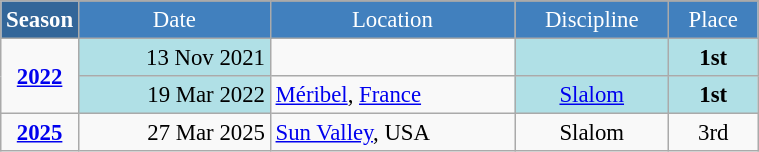<table class="wikitable"  style="font-size:95%; text-align:center; border:gray solid 1px; width:40%;">
<tr style="background:#369; color:white;">
<td rowspan=2 style="width:10%;"><strong>Season</strong></td>
</tr>
<tr style="background:#4180be; color:white;">
<td>Date</td>
<td>Location</td>
<td>Discipline</td>
<td>Place</td>
</tr>
<tr>
<td rowspan=2><strong><a href='#'>2022</a></strong></td>
<td bgcolor="#BOEOE6" align=right>13 Nov 2021</td>
<td align=left></td>
<td bgcolor="#BOEOE6"></td>
<td bgcolor="#BOEOE6"><strong>1st</strong></td>
</tr>
<tr>
<td bgcolor="#BOEOE6" align=right>19 Mar 2022</td>
<td align=left> <a href='#'>Méribel</a>, <a href='#'>France</a></td>
<td bgcolor="#BOEOE6"><a href='#'>Slalom</a></td>
<td bgcolor="#BOEOE6"><strong>1st</strong></td>
</tr>
<tr>
<td><strong><a href='#'>2025</a></strong></td>
<td align=right>27 Mar 2025</td>
<td align=left> <a href='#'>Sun Valley</a>, USA</td>
<td>Slalom</td>
<td>3rd</td>
</tr>
</table>
